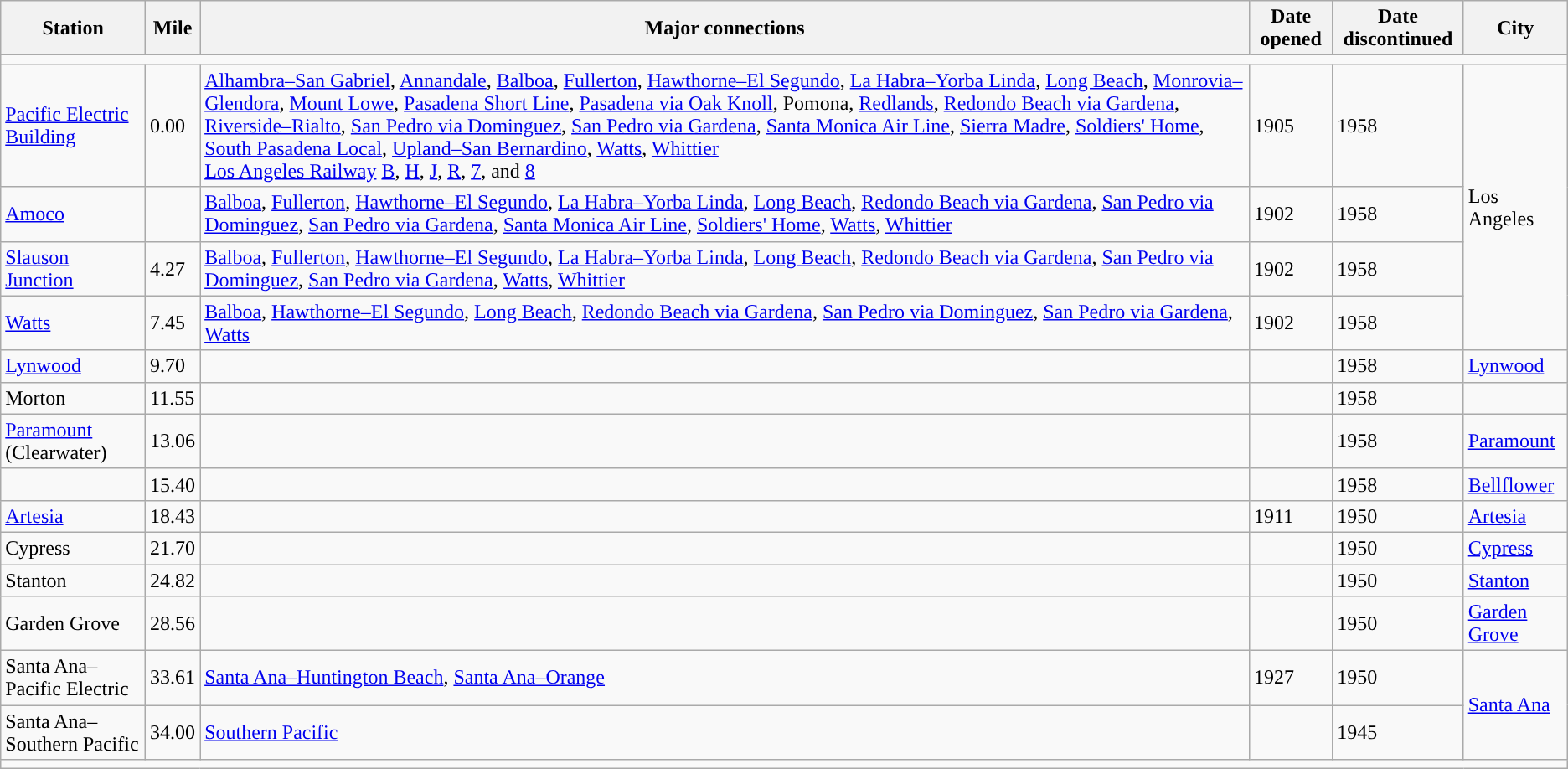<table class="wikitable">
<tr>
<th>Station</th>
<th>Mile<br></th>
<th>Major connections</th>
<th>Date opened</th>
<th>Date discontinued</th>
<th>City</th>
</tr>
<tr>
<td colspan = "6"></td>
</tr>
<tr>
<td><a href='#'>Pacific Electric Building</a></td>
<td>0.00</td>
<td><a href='#'>Alhambra–San Gabriel</a>, <a href='#'>Annandale</a>, <a href='#'>Balboa</a>, <a href='#'>Fullerton</a>, <a href='#'>Hawthorne–El Segundo</a>, <a href='#'>La Habra–Yorba Linda</a>, <a href='#'>Long Beach</a>, <a href='#'>Monrovia–Glendora</a>, <a href='#'>Mount Lowe</a>, <a href='#'>Pasadena Short Line</a>, <a href='#'>Pasadena via Oak Knoll</a>, Pomona, <a href='#'>Redlands</a>, <a href='#'>Redondo Beach via Gardena</a>, <a href='#'>Riverside–Rialto</a>, <a href='#'>San Pedro via Dominguez</a>, <a href='#'>San Pedro via Gardena</a>, <a href='#'>Santa Monica Air Line</a>, <a href='#'>Sierra Madre</a>, <a href='#'>Soldiers' Home</a>, <a href='#'>South Pasadena Local</a>, <a href='#'>Upland–San Bernardino</a>, <a href='#'>Watts</a>, <a href='#'>Whittier</a><br><a href='#'>Los Angeles Railway</a> <a href='#'>B</a>, <a href='#'>H</a>, <a href='#'>J</a>, <a href='#'>R</a>, <a href='#'>7</a>, and <a href='#'>8</a></td>
<td>1905</td>
<td>1958</td>
<td rowspan=4>Los Angeles</td>
</tr>
<tr>
<td><a href='#'>Amoco</a></td>
<td></td>
<td><a href='#'>Balboa</a>, <a href='#'>Fullerton</a>, <a href='#'>Hawthorne–El Segundo</a>, <a href='#'>La Habra–Yorba Linda</a>, <a href='#'>Long Beach</a>, <a href='#'>Redondo Beach via Gardena</a>, <a href='#'>San Pedro via Dominguez</a>, <a href='#'>San Pedro via Gardena</a>, <a href='#'>Santa Monica Air Line</a>, <a href='#'>Soldiers' Home</a>, <a href='#'>Watts</a>, <a href='#'>Whittier</a></td>
<td>1902</td>
<td>1958</td>
</tr>
<tr>
<td><a href='#'>Slauson Junction</a></td>
<td>4.27</td>
<td><a href='#'>Balboa</a>, <a href='#'>Fullerton</a>, <a href='#'>Hawthorne–El Segundo</a>, <a href='#'>La Habra–Yorba Linda</a>, <a href='#'>Long Beach</a>, <a href='#'>Redondo Beach via Gardena</a>, <a href='#'>San Pedro via Dominguez</a>, <a href='#'>San Pedro via Gardena</a>, <a href='#'>Watts</a>, <a href='#'>Whittier</a></td>
<td>1902</td>
<td>1958</td>
</tr>
<tr>
<td><a href='#'>Watts</a></td>
<td>7.45</td>
<td><a href='#'>Balboa</a>, <a href='#'>Hawthorne–El Segundo</a>, <a href='#'>Long Beach</a>, <a href='#'>Redondo Beach via Gardena</a>, <a href='#'>San Pedro via Dominguez</a>, <a href='#'>San Pedro via Gardena</a>, <a href='#'>Watts</a></td>
<td>1902</td>
<td>1958</td>
</tr>
<tr>
<td><a href='#'>Lynwood</a></td>
<td>9.70</td>
<td></td>
<td></td>
<td>1958</td>
<td><a href='#'>Lynwood</a></td>
</tr>
<tr>
<td>Morton</td>
<td>11.55</td>
<td></td>
<td></td>
<td>1958</td>
<td></td>
</tr>
<tr>
<td><a href='#'>Paramount</a> (Clearwater)</td>
<td>13.06</td>
<td></td>
<td></td>
<td>1958</td>
<td><a href='#'>Paramount</a></td>
</tr>
<tr>
<td></td>
<td>15.40</td>
<td></td>
<td></td>
<td>1958</td>
<td><a href='#'>Bellflower</a></td>
</tr>
<tr>
<td><a href='#'>Artesia</a></td>
<td>18.43</td>
<td></td>
<td>1911</td>
<td>1950</td>
<td rowspan=1><a href='#'>Artesia</a></td>
</tr>
<tr>
<td>Cypress</td>
<td>21.70</td>
<td></td>
<td></td>
<td>1950</td>
<td><a href='#'>Cypress</a></td>
</tr>
<tr>
<td>Stanton</td>
<td>24.82</td>
<td></td>
<td></td>
<td>1950</td>
<td><a href='#'>Stanton</a></td>
</tr>
<tr>
<td>Garden Grove</td>
<td>28.56</td>
<td></td>
<td></td>
<td>1950</td>
<td><a href='#'>Garden Grove</a></td>
</tr>
<tr>
<td>Santa Ana–Pacific Electric</td>
<td>33.61</td>
<td><a href='#'>Santa Ana–Huntington Beach</a>, <a href='#'>Santa Ana–Orange</a></td>
<td>1927</td>
<td>1950</td>
<td rowspan=2><a href='#'>Santa Ana</a></td>
</tr>
<tr>
<td>Santa Ana–Southern Pacific</td>
<td>34.00</td>
<td><a href='#'>Southern Pacific</a></td>
<td></td>
<td>1945</td>
</tr>
<tr>
<td colspan = "6"></td>
</tr>
</table>
